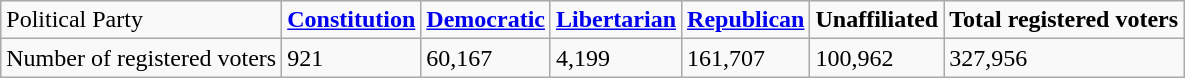<table class="wikitable">
<tr>
<td>Political Party</td>
<td><strong><a href='#'>Constitution</a></strong></td>
<td><strong><a href='#'>Democratic</a></strong></td>
<td><strong><a href='#'>Libertarian</a></strong></td>
<td><strong><a href='#'>Republican</a></strong></td>
<td><strong>Unaffiliated</strong></td>
<td><strong>Total registered voters</strong></td>
</tr>
<tr>
<td>Number of registered voters</td>
<td>921</td>
<td>60,167</td>
<td>4,199</td>
<td>161,707</td>
<td>100,962</td>
<td>327,956</td>
</tr>
</table>
